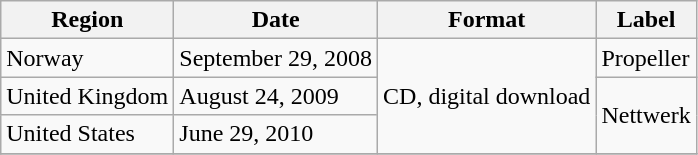<table class="wikitable">
<tr>
<th>Region</th>
<th>Date</th>
<th>Format</th>
<th>Label</th>
</tr>
<tr>
<td>Norway</td>
<td>September 29, 2008</td>
<td rowspan="3">CD, digital download</td>
<td rowspan="1">Propeller</td>
</tr>
<tr>
<td>United Kingdom</td>
<td>August 24, 2009</td>
<td rowspan="2">Nettwerk</td>
</tr>
<tr>
<td>United States</td>
<td>June 29, 2010</td>
</tr>
<tr>
</tr>
</table>
